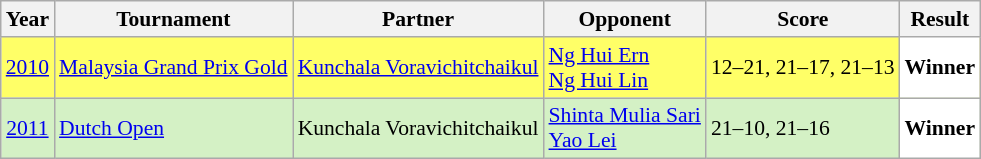<table class="sortable wikitable" style="font-size: 90%;">
<tr>
<th>Year</th>
<th>Tournament</th>
<th>Partner</th>
<th>Opponent</th>
<th>Score</th>
<th>Result</th>
</tr>
<tr style="background:#FFFF67">
<td align="center"><a href='#'>2010</a></td>
<td align="left"><a href='#'>Malaysia Grand Prix Gold</a></td>
<td align="left"> <a href='#'>Kunchala Voravichitchaikul</a></td>
<td align="left"> <a href='#'>Ng Hui Ern</a> <br>  <a href='#'>Ng Hui Lin</a></td>
<td align="left">12–21, 21–17, 21–13</td>
<td style="text-align:left; background:white"> <strong>Winner</strong></td>
</tr>
<tr style="background:#D4F1C5">
<td align="center"><a href='#'>2011</a></td>
<td align="left"><a href='#'>Dutch Open</a></td>
<td align="left"> Kunchala Voravichitchaikul</td>
<td align="left"> <a href='#'>Shinta Mulia Sari</a> <br>  <a href='#'>Yao Lei</a></td>
<td align="left">21–10, 21–16</td>
<td style="text-align:left; background:white"> <strong>Winner</strong></td>
</tr>
</table>
